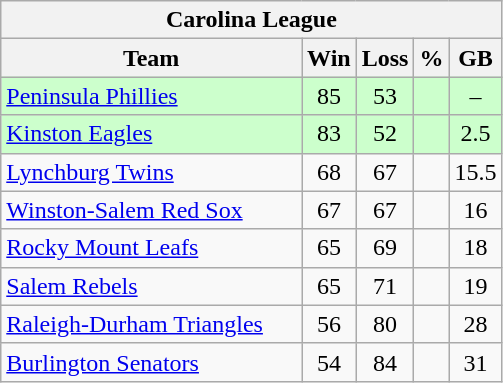<table class="wikitable">
<tr>
<th colspan="5">Carolina League</th>
</tr>
<tr>
<th width="60%">Team</th>
<th>Win</th>
<th>Loss</th>
<th>%</th>
<th>GB</th>
</tr>
<tr align=center bgcolor=ccffcc>
<td align=left><a href='#'>Peninsula Phillies</a></td>
<td>85</td>
<td>53</td>
<td></td>
<td>–</td>
</tr>
<tr align=center bgcolor=ccffcc>
<td align=left><a href='#'>Kinston Eagles</a></td>
<td>83</td>
<td>52</td>
<td></td>
<td>2.5</td>
</tr>
<tr align=center>
<td align=left><a href='#'>Lynchburg Twins</a></td>
<td>68</td>
<td>67</td>
<td></td>
<td>15.5</td>
</tr>
<tr align=center>
<td align=left><a href='#'>Winston-Salem Red Sox</a></td>
<td>67</td>
<td>67</td>
<td></td>
<td>16</td>
</tr>
<tr align=center>
<td align=left><a href='#'>Rocky Mount Leafs</a></td>
<td>65</td>
<td>69</td>
<td></td>
<td>18</td>
</tr>
<tr align=center>
<td align=left><a href='#'>Salem Rebels</a></td>
<td>65</td>
<td>71</td>
<td></td>
<td>19</td>
</tr>
<tr align=center>
<td align=left><a href='#'>Raleigh-Durham Triangles</a></td>
<td>56</td>
<td>80</td>
<td></td>
<td>28</td>
</tr>
<tr align=center>
<td align=left><a href='#'>Burlington Senators</a></td>
<td>54</td>
<td>84</td>
<td></td>
<td>31</td>
</tr>
</table>
